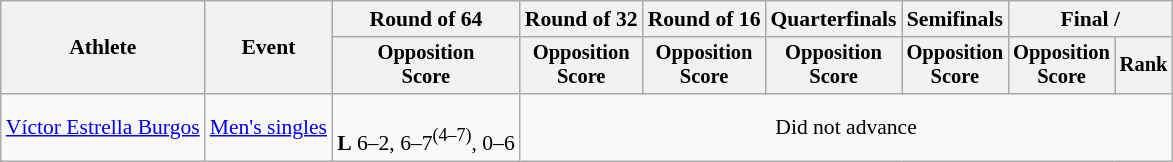<table class=wikitable style="font-size:90%">
<tr>
<th rowspan="2">Athlete</th>
<th rowspan="2">Event</th>
<th>Round of 64</th>
<th>Round of 32</th>
<th>Round of 16</th>
<th>Quarterfinals</th>
<th>Semifinals</th>
<th colspan=2>Final / </th>
</tr>
<tr style="font-size:95%">
<th>Opposition<br>Score</th>
<th>Opposition<br>Score</th>
<th>Opposition<br>Score</th>
<th>Opposition<br>Score</th>
<th>Opposition<br>Score</th>
<th>Opposition<br>Score</th>
<th>Rank</th>
</tr>
<tr align=center>
<td align=left><a href='#'>Víctor Estrella Burgos</a></td>
<td align=left><a href='#'>Men's singles</a></td>
<td><br><strong>L</strong> 6–2, 6–7<sup>(4–7)</sup>, 0–6</td>
<td colspan=6>Did not advance</td>
</tr>
</table>
